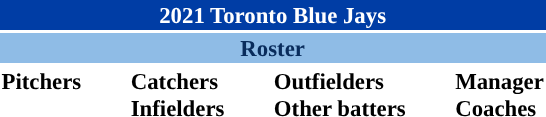<table class="toccolours" style="font-size: 95%;">
<tr http://upload.wikimedia.org/wikipedia/en/c/c8/Button_redirect.png>
<th colspan="10" style="background-color: #003DA5; color: #FFFFFF; text-align: center;">2021 Toronto Blue Jays</th>
</tr>
<tr>
<td colspan="10" style="background-color: #8FBCE6; color: #092C5C; text-align: center;"><strong>Roster</strong></td>
</tr>
<tr>
<td valign="top"><strong>Pitchers</strong><br>




































</td>
<td style="width:25px;"></td>
<td valign="top"><strong>Catchers</strong><br>



<strong>Infielders</strong>









</td>
<td style="width:25px;"></td>
<td valign="top"><strong>Outfielders</strong><br>









<strong>Other batters</strong>
</td>
<td style="width:25px;"></td>
<td valign="top"><strong>Manager</strong><br>
<strong>Coaches</strong>
 
 
 
 
 
 
 
 
 
 </td>
</tr>
</table>
